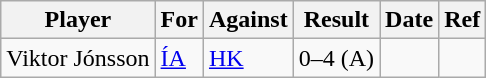<table class="wikitable sortable">
<tr>
<th>Player</th>
<th>For</th>
<th>Against</th>
<th style="text-align:center">Result</th>
<th>Date</th>
<th>Ref</th>
</tr>
<tr>
<td> Viktor Jónsson</td>
<td><a href='#'>ÍA</a></td>
<td><a href='#'>HK</a></td>
<td style="text-align:center;">0–4 (A)</td>
<td></td>
<td></td>
</tr>
</table>
